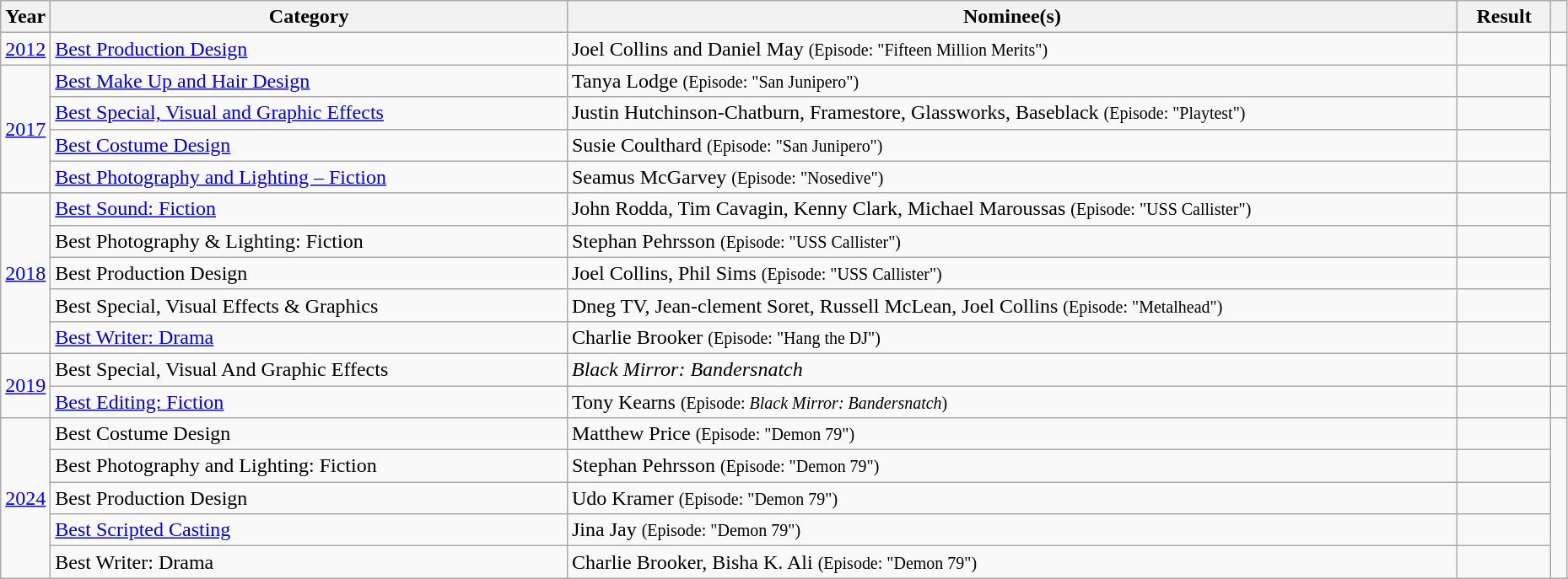<table class="wikitable sortable" style="width:98%; summary:Black Mirror won two of seventeen awards.">
<tr>
<th scope="col" style="width:3%;">Year</th>
<th scope="col" style="width:33%;">Category</th>
<th>Nominee(s)</th>
<th scope="col" style="width:6%;">Result</th>
<th scope="col" class="unsortable" style="width:1%;"></th>
</tr>
<tr>
<td style="text-align: center;"><a href='#'>2012</a></td>
<td><a href='#'>Best Production Design</a></td>
<td>Joel Collins and Daniel May <small>(Episode: "Fifteen Million Merits")</small></td>
<td></td>
<td align="center"></td>
</tr>
<tr>
<td rowspan="4" style="text-align: center;"><a href='#'>2017</a></td>
<td><a href='#'>Best Make Up and Hair Design</a></td>
<td>Tanya Lodge <small>(Episode: "San Junipero")</small></td>
<td></td>
<td rowspan="4" align="center"></td>
</tr>
<tr>
<td><a href='#'>Best Special, Visual and Graphic Effects</a></td>
<td>Justin Hutchinson-Chatburn, Framestore, Glassworks, Baseblack <small>(Episode: "Playtest")</small></td>
<td></td>
</tr>
<tr>
<td><a href='#'>Best Costume Design</a></td>
<td>Susie Coulthard <small>(Episode: "San Junipero")</small></td>
<td></td>
</tr>
<tr>
<td><a href='#'>Best Photography and Lighting – Fiction</a></td>
<td>Seamus McGarvey <small>(Episode: "Nosedive")</small></td>
<td></td>
</tr>
<tr>
<td rowspan="5" style="text-align: center;"><a href='#'>2018</a></td>
<td><a href='#'>Best Sound: Fiction</a></td>
<td>John Rodda, Tim Cavagin, Kenny Clark, Michael Maroussas <small>(Episode: "USS Callister")</small></td>
<td></td>
<td rowspan="5" align="center"></td>
</tr>
<tr>
<td>Best Photography & Lighting: Fiction</td>
<td>Stephan Pehrsson <small>(Episode: "USS Callister")</small></td>
<td></td>
</tr>
<tr>
<td>Best Production Design</td>
<td>Joel Collins, Phil Sims <small>(Episode: "USS Callister")</small></td>
<td></td>
</tr>
<tr>
<td>Best Special, Visual Effects & Graphics</td>
<td>Dneg TV, Jean-clement Soret, Russell McLean, Joel Collins <small>(Episode: "Metalhead")</small></td>
<td></td>
</tr>
<tr>
<td><a href='#'>Best Writer: Drama</a></td>
<td>Charlie Brooker <small>(Episode: "Hang the DJ")</small></td>
<td></td>
</tr>
<tr>
<td rowspan="2" style="text-align: center;"><a href='#'>2019</a></td>
<td>Best Special, Visual And Graphic Effects</td>
<td><em>Black Mirror: Bandersnatch</em></td>
<td></td>
<td align="center"></td>
</tr>
<tr>
<td><a href='#'>Best Editing: Fiction</a></td>
<td>Tony Kearns <small>(Episode: <em>Black Mirror: Bandersnatch</em>)</small></td>
<td></td>
<td align="center"></td>
</tr>
<tr>
<td rowspan="5" style="text-align: center;"><a href='#'>2024</a></td>
<td>Best Costume Design</td>
<td>Matthew Price <small>(Episode: "Demon 79")</small></td>
<td></td>
<td rowspan="5" align="center"></td>
</tr>
<tr>
<td>Best Photography and Lighting: Fiction</td>
<td>Stephan Pehrsson <small>(Episode: "Demon 79")</small></td>
<td></td>
</tr>
<tr>
<td>Best Production Design</td>
<td>Udo Kramer <small>(Episode: "Demon 79")</small></td>
<td></td>
</tr>
<tr>
<td><a href='#'>Best Scripted Casting</a></td>
<td>Jina Jay <small>(Episode: "Demon 79")</small></td>
<td></td>
</tr>
<tr>
<td>Best Writer: Drama</td>
<td>Charlie Brooker, Bisha K. Ali <small>(Episode: "Demon 79")</small></td>
<td></td>
</tr>
</table>
